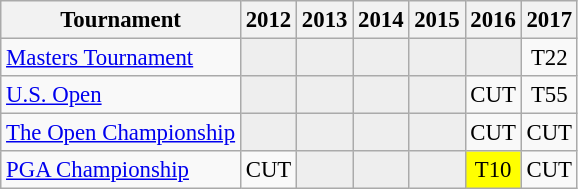<table class="wikitable" style="font-size:95%;text-align:center;">
<tr>
<th>Tournament</th>
<th>2012</th>
<th>2013</th>
<th>2014</th>
<th>2015</th>
<th>2016</th>
<th>2017</th>
</tr>
<tr>
<td align=left><a href='#'>Masters Tournament</a></td>
<td style="background:#eeeeee;"></td>
<td style="background:#eeeeee;"></td>
<td style="background:#eeeeee;"></td>
<td style="background:#eeeeee;"></td>
<td style="background:#eeeeee;"></td>
<td>T22</td>
</tr>
<tr>
<td align=left><a href='#'>U.S. Open</a></td>
<td style="background:#eeeeee;"></td>
<td style="background:#eeeeee;"></td>
<td style="background:#eeeeee;"></td>
<td style="background:#eeeeee;"></td>
<td>CUT</td>
<td>T55</td>
</tr>
<tr>
<td align=left><a href='#'>The Open Championship</a></td>
<td style="background:#eeeeee;"></td>
<td style="background:#eeeeee;"></td>
<td style="background:#eeeeee;"></td>
<td style="background:#eeeeee;"></td>
<td>CUT</td>
<td>CUT</td>
</tr>
<tr>
<td align=left><a href='#'>PGA Championship</a></td>
<td>CUT</td>
<td style="background:#eeeeee;"></td>
<td style="background:#eeeeee;"></td>
<td style="background:#eeeeee;"></td>
<td style="background:yellow;">T10</td>
<td>CUT</td>
</tr>
</table>
